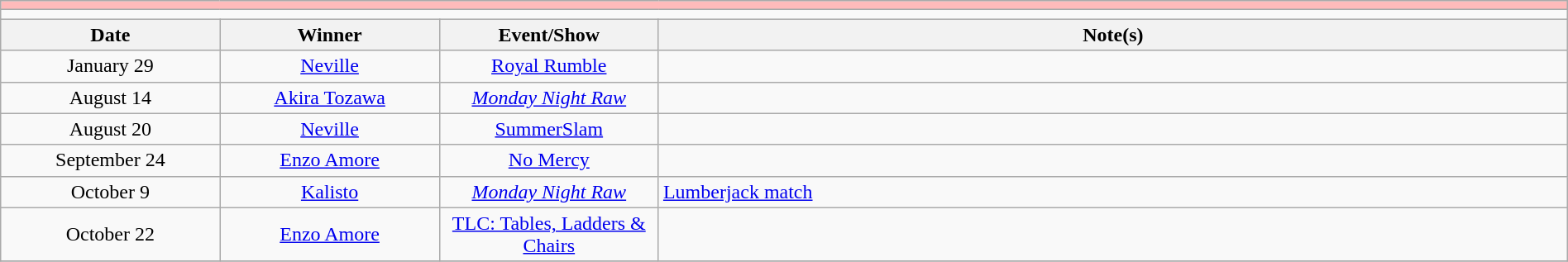<table class="wikitable" style="text-align:center; width:100%;">
<tr style="background:#FBB;">
<td colspan="5"></td>
</tr>
<tr>
<td colspan="5"><strong></strong></td>
</tr>
<tr>
<th width=14%>Date</th>
<th width=14%>Winner</th>
<th width=14%>Event/Show</th>
<th width=58%>Note(s)</th>
</tr>
<tr>
<td>January 29</td>
<td><a href='#'>Neville</a></td>
<td><a href='#'>Royal Rumble</a></td>
<td align=left></td>
</tr>
<tr>
<td>August 14</td>
<td><a href='#'>Akira Tozawa</a></td>
<td><em><a href='#'>Monday Night Raw</a></em></td>
<td align=left></td>
</tr>
<tr>
<td>August 20</td>
<td><a href='#'>Neville</a></td>
<td><a href='#'>SummerSlam</a><br></td>
<td align=left></td>
</tr>
<tr>
<td>September 24</td>
<td><a href='#'>Enzo Amore</a></td>
<td><a href='#'>No Mercy</a></td>
<td align=left></td>
</tr>
<tr>
<td>October 9</td>
<td><a href='#'>Kalisto</a></td>
<td><em><a href='#'>Monday Night Raw</a></em></td>
<td align=left><a href='#'>Lumberjack match</a></td>
</tr>
<tr>
<td>October 22</td>
<td><a href='#'>Enzo Amore</a></td>
<td><a href='#'>TLC: Tables, Ladders & Chairs</a></td>
<td align=left></td>
</tr>
<tr>
</tr>
</table>
